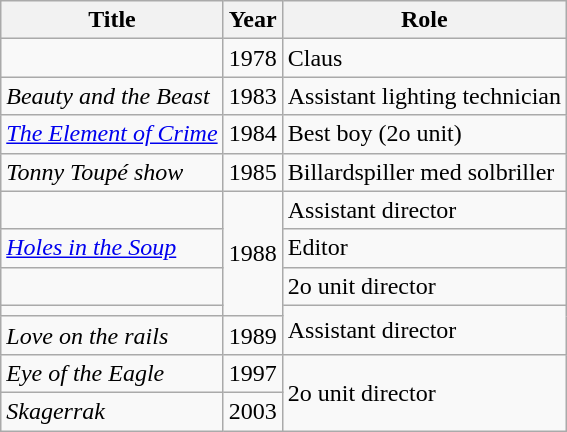<table class="wikitable">
<tr>
<th scope="col">Title</th>
<th scope="col">Year</th>
<th scope="col">Role</th>
</tr>
<tr>
<td><em></em></td>
<td>1978</td>
<td>Claus</td>
</tr>
<tr>
<td><em>Beauty and the Beast</em></td>
<td>1983</td>
<td>Assistant lighting technician</td>
</tr>
<tr>
<td><em><a href='#'>The Element of Crime</a></em></td>
<td>1984</td>
<td>Best boy (2o unit)</td>
</tr>
<tr>
<td><em>Tonny Toupé show</em></td>
<td>1985</td>
<td>Billardspiller med solbriller</td>
</tr>
<tr>
<td><em></em></td>
<td rowspan=4>1988</td>
<td>Assistant director</td>
</tr>
<tr>
<td><em><a href='#'>Holes in the Soup</a></em></td>
<td>Editor</td>
</tr>
<tr>
<td><em></em></td>
<td>2o unit director</td>
</tr>
<tr>
<td><em></em></td>
<td rowspan=2>Assistant director</td>
</tr>
<tr>
<td><em>Love on the rails</em></td>
<td>1989</td>
</tr>
<tr>
<td><em>Eye of the Eagle</em></td>
<td>1997</td>
<td rowspan=2>2o unit director</td>
</tr>
<tr>
<td><em>Skagerrak</em></td>
<td>2003</td>
</tr>
</table>
